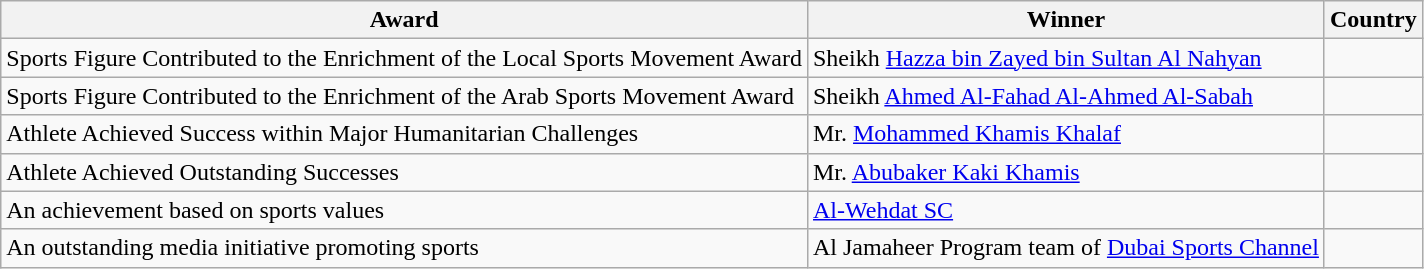<table class="wikitable">
<tr>
<th>Award</th>
<th>Winner</th>
<th>Country</th>
</tr>
<tr>
<td>Sports Figure Contributed to the Enrichment of the Local Sports Movement Award</td>
<td>Sheikh <a href='#'>Hazza bin Zayed bin Sultan Al Nahyan</a></td>
<td></td>
</tr>
<tr>
<td>Sports Figure Contributed to the Enrichment of the Arab Sports Movement Award</td>
<td>Sheikh <a href='#'>Ahmed Al-Fahad Al-Ahmed Al-Sabah</a></td>
<td></td>
</tr>
<tr>
<td>Athlete Achieved Success within Major Humanitarian Challenges</td>
<td>Mr. <a href='#'>Mohammed Khamis Khalaf</a></td>
<td></td>
</tr>
<tr>
<td>Athlete Achieved Outstanding Successes</td>
<td>Mr. <a href='#'>Abubaker Kaki Khamis</a></td>
<td></td>
</tr>
<tr>
<td>An achievement based on sports values</td>
<td><a href='#'>Al-Wehdat SC</a></td>
<td></td>
</tr>
<tr>
<td>An outstanding media initiative promoting sports</td>
<td>Al Jamaheer Program team of <a href='#'>Dubai Sports Channel</a></td>
<td></td>
</tr>
</table>
